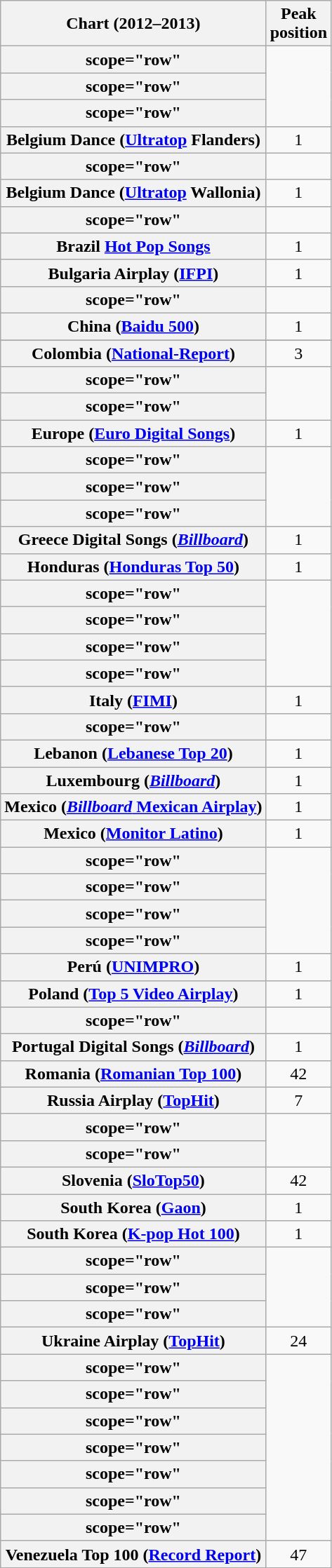<table class="wikitable plainrowheaders sortable">
<tr>
<th>Chart (2012–2013)</th>
<th>Peak<br>position</th>
</tr>
<tr>
<th>scope="row" </th>
</tr>
<tr>
<th>scope="row" </th>
</tr>
<tr>
<th>scope="row" </th>
</tr>
<tr>
<th scope="row">Belgium Dance (<a href='#'>Ultratop</a> Flanders)</th>
<td style="text-align:center;">1</td>
</tr>
<tr>
<th>scope="row" </th>
</tr>
<tr>
<th scope="row">Belgium Dance (<a href='#'>Ultratop</a> Wallonia)</th>
<td style="text-align:center;">1</td>
</tr>
<tr>
<th>scope="row" </th>
</tr>
<tr>
<th scope="row">Brazil <a href='#'>Hot Pop Songs</a></th>
<td style="text-align:center;">1</td>
</tr>
<tr>
<th scope="row">Bulgaria Airplay (<a href='#'>IFPI</a>)</th>
<td style="text-align:center">1</td>
</tr>
<tr>
<th>scope="row" </th>
</tr>
<tr>
<th scope="row">China (<a href='#'>Baidu 500</a>)</th>
<td style="text-align:center">1</td>
</tr>
<tr>
</tr>
<tr>
<th scope="row">Colombia (<a href='#'>National-Report</a>)</th>
<td style="text-align:center;">3</td>
</tr>
<tr>
<th>scope="row" </th>
</tr>
<tr>
<th>scope="row" </th>
</tr>
<tr>
<th scope="row">Europe (<a href='#'>Euro Digital Songs</a>)</th>
<td style="text-align:center;">1</td>
</tr>
<tr>
<th>scope="row" </th>
</tr>
<tr>
<th>scope="row" </th>
</tr>
<tr>
<th>scope="row" </th>
</tr>
<tr>
<th scope="row">Greece Digital Songs (<a href='#'><em>Billboard</em></a>)</th>
<td style="text-align:center;">1</td>
</tr>
<tr>
<th scope="row">Honduras (<a href='#'>Honduras Top 50</a>)</th>
<td style="text-align:center;">1</td>
</tr>
<tr>
<th>scope="row" </th>
</tr>
<tr>
<th>scope="row" </th>
</tr>
<tr>
<th>scope="row" </th>
</tr>
<tr>
<th>scope="row" </th>
</tr>
<tr>
<th scope="row">Italy (<a href='#'>FIMI</a>)</th>
<td style="text-align:center">1</td>
</tr>
<tr>
<th>scope="row" </th>
</tr>
<tr>
<th scope="row">Lebanon (<a href='#'>Lebanese Top 20</a>)</th>
<td style="text-align:center">1</td>
</tr>
<tr>
<th scope="row">Luxembourg (<a href='#'><em>Billboard</em></a>)</th>
<td style="text-align:center">1</td>
</tr>
<tr>
<th scope="row">Mexico (<a href='#'><em>Billboard</em> Mexican Airplay</a>)</th>
<td style="text-align:center;">1</td>
</tr>
<tr>
<th scope="row">Mexico (<a href='#'>Monitor Latino</a>)</th>
<td style="text-align:center;">1</td>
</tr>
<tr>
<th>scope="row" </th>
</tr>
<tr>
<th>scope="row" </th>
</tr>
<tr>
<th>scope="row" </th>
</tr>
<tr>
<th>scope="row" </th>
</tr>
<tr>
<th scope="row">Perú (<a href='#'>UNIMPRO</a>)</th>
<td style="text-align:center;">1</td>
</tr>
<tr>
<th scope="row">Poland (<a href='#'>Top 5 Video Airplay</a>)</th>
<td style="text-align:center;">1</td>
</tr>
<tr>
<th>scope="row" </th>
</tr>
<tr>
<th scope="row">Portugal Digital Songs (<a href='#'><em>Billboard</em></a>)</th>
<td style="text-align:center">1</td>
</tr>
<tr>
<th scope="row">Romania (<a href='#'>Romanian Top 100</a>)</th>
<td style="text-align:center">42</td>
</tr>
<tr>
<th scope="row">Russia Airplay (<a href='#'>TopHit</a>)</th>
<td style="text-align:center">7</td>
</tr>
<tr>
<th>scope="row" </th>
</tr>
<tr>
<th>scope="row" </th>
</tr>
<tr>
<th scope="row">Slovenia (<a href='#'>SloTop50</a>)</th>
<td align=center>42</td>
</tr>
<tr>
<th scope="row">South Korea (<a href='#'>Gaon</a>)</th>
<td style="text-align:center">1</td>
</tr>
<tr>
<th scope="row">South Korea (<a href='#'>K-pop Hot 100</a>)</th>
<td style="text-align:center">1</td>
</tr>
<tr>
<th>scope="row" </th>
</tr>
<tr>
<th>scope="row" </th>
</tr>
<tr>
<th>scope="row" </th>
</tr>
<tr>
<th scope="row">Ukraine Airplay (<a href='#'>TopHit</a>)</th>
<td style="text-align:center">24</td>
</tr>
<tr>
<th>scope="row" </th>
</tr>
<tr>
<th>scope="row" </th>
</tr>
<tr>
<th>scope="row" </th>
</tr>
<tr>
<th>scope="row" </th>
</tr>
<tr>
<th>scope="row" </th>
</tr>
<tr>
<th>scope="row" </th>
</tr>
<tr>
<th>scope="row" </th>
</tr>
<tr>
<th scope="row">Venezuela Top 100 (<a href='#'>Record Report</a>)</th>
<td style="text-align:center">47</td>
</tr>
</table>
